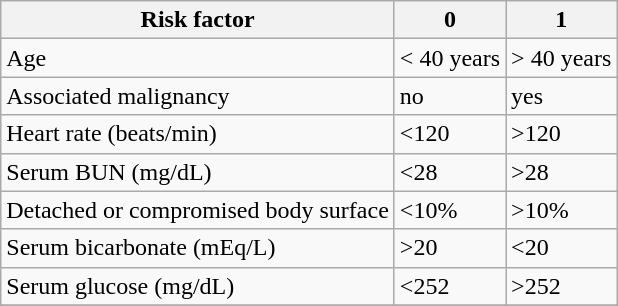<table class="wikitable" border="1">
<tr>
<th>Risk factor</th>
<th>0</th>
<th>1</th>
</tr>
<tr>
<td>Age</td>
<td>< 40 years</td>
<td>> 40 years</td>
</tr>
<tr>
<td>Associated malignancy</td>
<td>no</td>
<td>yes</td>
</tr>
<tr>
<td>Heart rate (beats/min)</td>
<td><120</td>
<td>>120</td>
</tr>
<tr>
<td>Serum BUN (mg/dL)</td>
<td><28</td>
<td>>28</td>
</tr>
<tr>
<td>Detached or compromised body surface</td>
<td><10%</td>
<td>>10%</td>
</tr>
<tr>
<td>Serum bicarbonate (mEq/L)</td>
<td>>20</td>
<td><20</td>
</tr>
<tr>
<td>Serum glucose (mg/dL)</td>
<td><252</td>
<td>>252</td>
</tr>
<tr>
</tr>
</table>
